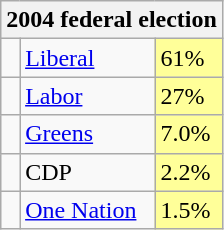<table class="wikitable">
<tr>
<th colspan="3">2004 federal election</th>
</tr>
<tr>
<td> </td>
<td><a href='#'>Liberal</a></td>
<td bgcolor="FFFF99">61%</td>
</tr>
<tr>
<td> </td>
<td><a href='#'>Labor</a></td>
<td bgcolor="FFFF99">27%</td>
</tr>
<tr>
<td> </td>
<td><a href='#'>Greens</a></td>
<td bgcolor="FFFF99">7.0%</td>
</tr>
<tr>
<td> </td>
<td>CDP</td>
<td bgcolor="FFFF99">2.2%</td>
</tr>
<tr>
<td> </td>
<td><a href='#'>One Nation</a></td>
<td bgcolor="FFFF99">1.5%</td>
</tr>
</table>
